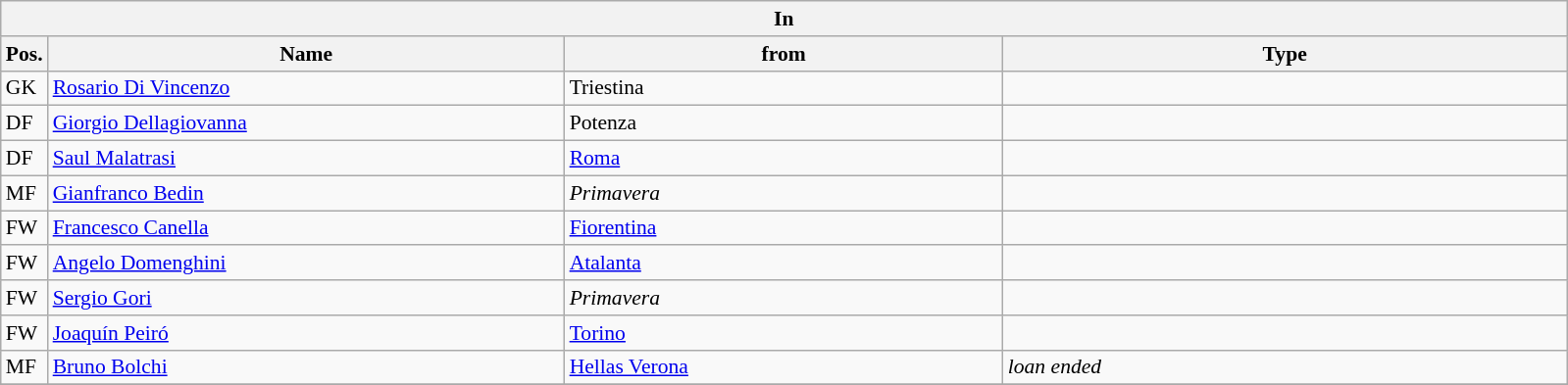<table class="wikitable" style="font-size:90%;">
<tr>
<th colspan="4">In </th>
</tr>
<tr>
<th width=3%>Pos.</th>
<th width=33%>Name</th>
<th width=28%>from</th>
<th width=36%>Type</th>
</tr>
<tr>
<td>GK</td>
<td><a href='#'>Rosario Di Vincenzo</a></td>
<td>Triestina</td>
<td></td>
</tr>
<tr>
<td>DF</td>
<td><a href='#'>Giorgio Dellagiovanna</a></td>
<td>Potenza</td>
<td></td>
</tr>
<tr>
<td>DF</td>
<td><a href='#'>Saul Malatrasi</a></td>
<td><a href='#'>Roma</a></td>
<td></td>
</tr>
<tr>
<td>MF</td>
<td><a href='#'>Gianfranco Bedin</a></td>
<td><em>Primavera</em></td>
<td></td>
</tr>
<tr>
<td>FW</td>
<td><a href='#'>Francesco Canella</a></td>
<td><a href='#'>Fiorentina</a></td>
<td></td>
</tr>
<tr>
<td>FW</td>
<td><a href='#'>Angelo Domenghini</a></td>
<td><a href='#'>Atalanta</a></td>
<td></td>
</tr>
<tr>
<td>FW</td>
<td><a href='#'>Sergio Gori</a></td>
<td><em>Primavera</em></td>
<td></td>
</tr>
<tr>
<td>FW</td>
<td><a href='#'>Joaquín Peiró</a></td>
<td><a href='#'>Torino</a></td>
<td></td>
</tr>
<tr>
<td>MF</td>
<td><a href='#'>Bruno Bolchi</a></td>
<td><a href='#'>Hellas Verona</a></td>
<td><em>loan ended</em></td>
</tr>
<tr>
</tr>
</table>
